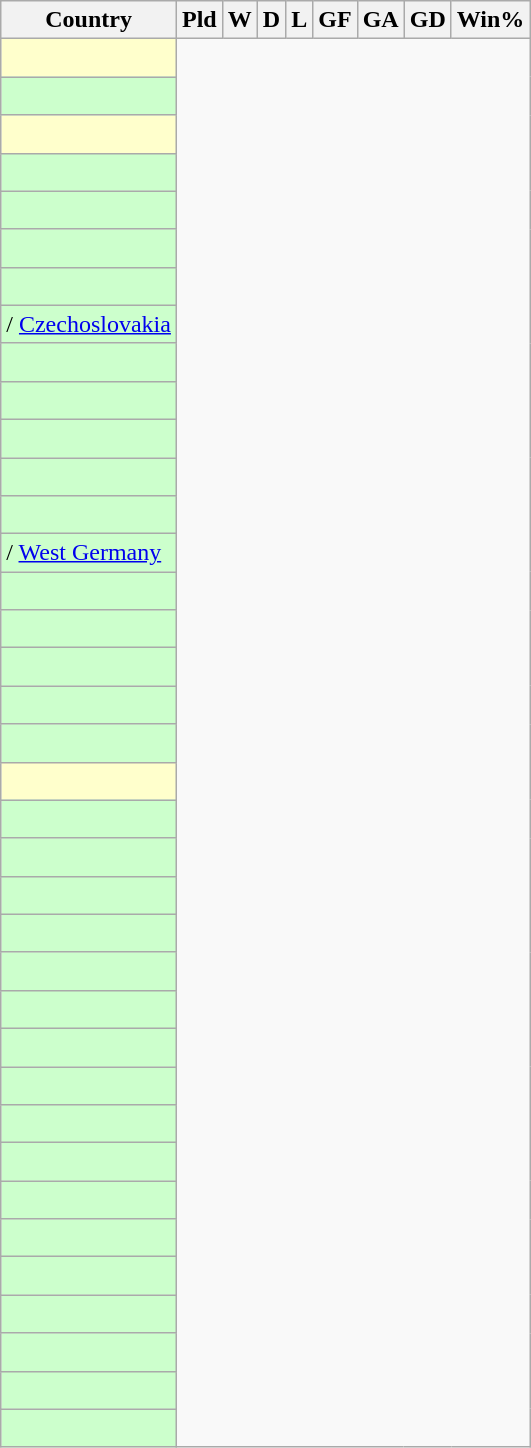<table class="wikitable sortable plainrowheaders" style="text-align:center">
<tr>
<th scope="col">Country</th>
<th scope="col">Pld</th>
<th scope="col">W</th>
<th scope="col">D</th>
<th scope="col">L</th>
<th scope="col">GF</th>
<th scope="col">GA</th>
<th scope="col">GD</th>
<th scope="col">Win%</th>
</tr>
<tr>
<td bgcolor=#FFFFCC align=left><br></td>
</tr>
<tr>
<td bgcolor=#CCFFCC align=left><br></td>
</tr>
<tr>
<td bgcolor=#FFFFCC align=left><br></td>
</tr>
<tr>
<td bgcolor=#CCFFCC align=left><br></td>
</tr>
<tr>
<td bgcolor=#CCFFCC align=left><br></td>
</tr>
<tr>
<td bgcolor=#CCFFCC align=left><br></td>
</tr>
<tr>
<td bgcolor=#CCFFCC align=left><br></td>
</tr>
<tr>
<td bgcolor=#CCFFCC align=left> / <a href='#'>Czechoslovakia</a><br></td>
</tr>
<tr>
<td bgcolor=#CCFFCC align=left><br></td>
</tr>
<tr>
<td bgcolor=#CCFFCC align=left><br></td>
</tr>
<tr>
<td bgcolor=#CCFFCC align=left><br></td>
</tr>
<tr>
<td bgcolor=#CCFFCC align=left><br></td>
</tr>
<tr>
<td bgcolor=#CCFFCC align=left><br></td>
</tr>
<tr>
<td bgcolor=#CCFFCC align=left> / <a href='#'>West Germany</a><br></td>
</tr>
<tr>
<td bgcolor=#CCFFCC align=left><br></td>
</tr>
<tr>
<td bgcolor=#CCFFCC align=left><br></td>
</tr>
<tr>
<td bgcolor=#CCFFCC align=left><br></td>
</tr>
<tr>
<td bgcolor=#CCFFCC align=left><br></td>
</tr>
<tr>
<td bgcolor=#CCFFCC align=left><br></td>
</tr>
<tr>
<td bgcolor=#FFFFCC align=left><br></td>
</tr>
<tr>
<td bgcolor=#CCFFCC align=left><br></td>
</tr>
<tr>
<td bgcolor=#CCFFCC align=left><br></td>
</tr>
<tr>
<td bgcolor=#CCFFCC align=left><br></td>
</tr>
<tr>
<td bgcolor=#CCFFCC align=left><br></td>
</tr>
<tr>
<td bgcolor=#CCFFCC align=left><br></td>
</tr>
<tr>
<td bgcolor=#CCFFCC align=left><br></td>
</tr>
<tr>
<td bgcolor=#CCFFCC align=left><br></td>
</tr>
<tr>
<td bgcolor=#CCFFCC align=left><br></td>
</tr>
<tr>
<td bgcolor=#CCFFCC align=left><br></td>
</tr>
<tr>
<td bgcolor=#CCFFCC align=left><br></td>
</tr>
<tr>
<td bgcolor=#CCFFCC align=left><br></td>
</tr>
<tr>
<td bgcolor=#CCFFCC align=left><br></td>
</tr>
<tr>
<td bgcolor=#CCFFCC align=left><br></td>
</tr>
<tr>
<td bgcolor=#CCFFCC align=left><br></td>
</tr>
<tr>
<td bgcolor=#CCFFCC align=left><br></td>
</tr>
<tr>
<td bgcolor=#CCFFCC align=left><br></td>
</tr>
<tr>
<td bgcolor=#CCFFCC align=left><br></td>
</tr>
</table>
